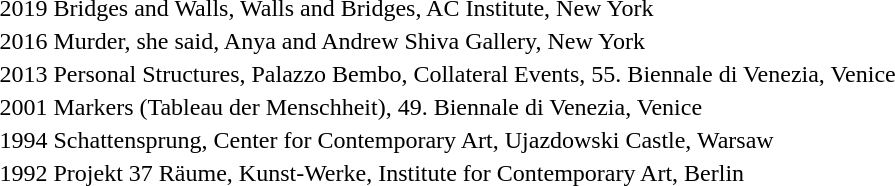<table>
<tr>
<td>2019</td>
<td>Bridges and Walls, Walls and Bridges, AC Institute, New York</td>
</tr>
<tr>
<td>2016</td>
<td>Murder, she said, Anya and Andrew Shiva Gallery, New York</td>
</tr>
<tr>
<td>2013</td>
<td>Personal Structures, Palazzo Bembo, Collateral Events, 55. Biennale di Venezia, Venice</td>
</tr>
<tr>
<td>2001</td>
<td>Markers (Tableau der Menschheit), 49. Biennale di Venezia, Venice</td>
</tr>
<tr>
<td>1994</td>
<td>Schattensprung, Center for Contemporary Art, Ujazdowski Castle, Warsaw</td>
</tr>
<tr>
<td>1992</td>
<td>Projekt 37 Räume, Kunst-Werke, Institute for Contemporary Art, Berlin</td>
</tr>
</table>
